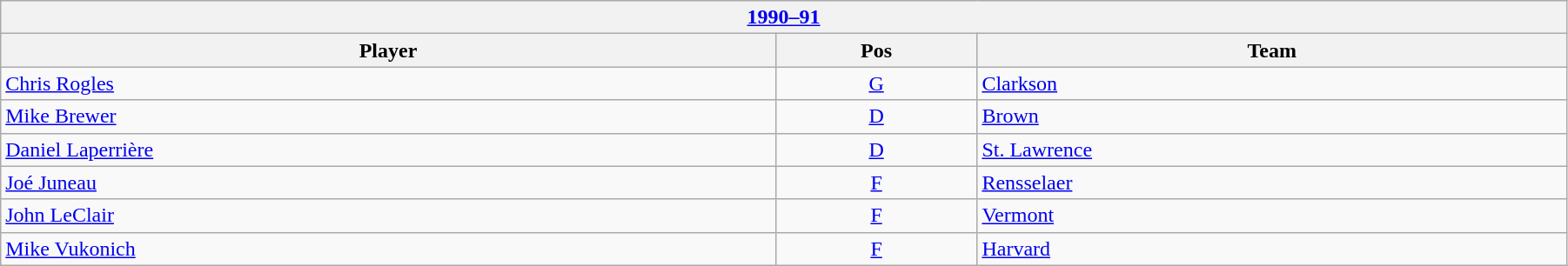<table class="wikitable" width=95%>
<tr>
<th colspan=3><a href='#'>1990–91</a></th>
</tr>
<tr>
<th>Player</th>
<th>Pos</th>
<th>Team</th>
</tr>
<tr>
<td><a href='#'>Chris Rogles</a></td>
<td align=center><a href='#'>G</a></td>
<td><a href='#'>Clarkson</a></td>
</tr>
<tr>
<td><a href='#'>Mike Brewer</a></td>
<td align=center><a href='#'>D</a></td>
<td><a href='#'>Brown</a></td>
</tr>
<tr>
<td><a href='#'>Daniel Laperrière</a></td>
<td align=center><a href='#'>D</a></td>
<td><a href='#'>St. Lawrence</a></td>
</tr>
<tr>
<td><a href='#'>Joé Juneau</a></td>
<td align=center><a href='#'>F</a></td>
<td><a href='#'>Rensselaer</a></td>
</tr>
<tr>
<td><a href='#'>John LeClair</a></td>
<td align=center><a href='#'>F</a></td>
<td><a href='#'>Vermont</a></td>
</tr>
<tr>
<td><a href='#'>Mike Vukonich</a></td>
<td align=center><a href='#'>F</a></td>
<td><a href='#'>Harvard</a></td>
</tr>
</table>
